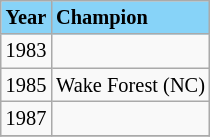<table class="wikitable" style="font-size:85%;">
<tr ! style="background-color: #87D3F8;">
<td><strong>Year</strong></td>
<td><strong>Champion</strong></td>
</tr>
<tr --->
<td>1983</td>
<td></td>
</tr>
<tr --->
<td>1985</td>
<td>Wake Forest (NC)</td>
</tr>
<tr --->
<td>1987</td>
<td></td>
</tr>
<tr --->
</tr>
</table>
